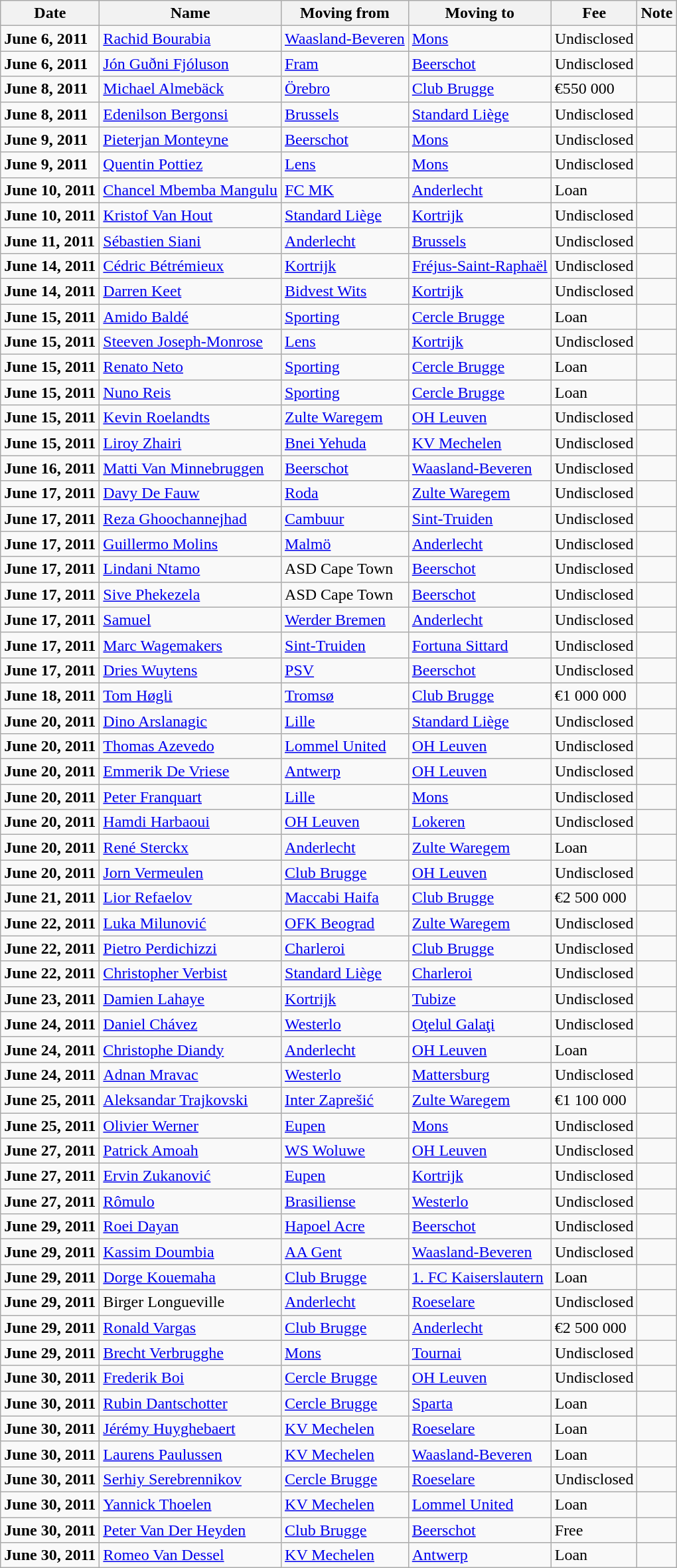<table class="wikitable sortable">
<tr>
<th>Date</th>
<th>Name</th>
<th>Moving from</th>
<th>Moving to</th>
<th>Fee</th>
<th>Note</th>
</tr>
<tr>
<td><strong>June 6, 2011</strong></td>
<td> <a href='#'>Rachid Bourabia</a></td>
<td> <a href='#'>Waasland-Beveren</a></td>
<td> <a href='#'>Mons</a></td>
<td>Undisclosed </td>
<td></td>
</tr>
<tr>
<td><strong>June 6, 2011</strong></td>
<td> <a href='#'>Jón Guðni Fjóluson</a></td>
<td> <a href='#'>Fram</a></td>
<td> <a href='#'>Beerschot</a></td>
<td>Undisclosed </td>
<td></td>
</tr>
<tr>
<td><strong>June 8, 2011</strong></td>
<td> <a href='#'>Michael Almebäck</a></td>
<td> <a href='#'>Örebro</a></td>
<td> <a href='#'>Club Brugge</a></td>
<td>€550 000 </td>
<td></td>
</tr>
<tr>
<td><strong>June 8, 2011</strong></td>
<td> <a href='#'>Edenilson Bergonsi</a></td>
<td> <a href='#'>Brussels</a></td>
<td> <a href='#'>Standard Liège</a></td>
<td>Undisclosed </td>
<td></td>
</tr>
<tr>
<td><strong>June 9, 2011</strong></td>
<td> <a href='#'>Pieterjan Monteyne</a></td>
<td> <a href='#'>Beerschot</a></td>
<td> <a href='#'>Mons</a></td>
<td>Undisclosed </td>
<td></td>
</tr>
<tr>
<td><strong>June 9, 2011</strong></td>
<td> <a href='#'>Quentin Pottiez</a></td>
<td> <a href='#'>Lens</a></td>
<td> <a href='#'>Mons</a></td>
<td>Undisclosed </td>
<td></td>
</tr>
<tr>
<td><strong>June 10, 2011</strong></td>
<td> <a href='#'>Chancel Mbemba Mangulu</a></td>
<td> <a href='#'>FC MK</a></td>
<td> <a href='#'>Anderlecht</a></td>
<td>Loan </td>
<td></td>
</tr>
<tr>
<td><strong>June 10, 2011</strong></td>
<td> <a href='#'>Kristof Van Hout</a></td>
<td> <a href='#'>Standard Liège</a></td>
<td> <a href='#'>Kortrijk</a></td>
<td>Undisclosed </td>
<td></td>
</tr>
<tr>
<td><strong>June 11, 2011</strong></td>
<td> <a href='#'>Sébastien Siani</a></td>
<td> <a href='#'>Anderlecht</a></td>
<td> <a href='#'>Brussels</a></td>
<td>Undisclosed </td>
<td align=center></td>
</tr>
<tr>
<td><strong>June 14, 2011</strong></td>
<td> <a href='#'>Cédric Bétrémieux</a></td>
<td> <a href='#'>Kortrijk</a></td>
<td> <a href='#'>Fréjus-Saint-Raphaël</a></td>
<td>Undisclosed </td>
<td align=center></td>
</tr>
<tr>
<td><strong>June 14, 2011</strong></td>
<td> <a href='#'>Darren Keet</a></td>
<td> <a href='#'>Bidvest Wits</a></td>
<td> <a href='#'>Kortrijk</a></td>
<td>Undisclosed </td>
<td></td>
</tr>
<tr>
<td><strong>June 15, 2011</strong></td>
<td> <a href='#'>Amido Baldé</a></td>
<td> <a href='#'>Sporting</a></td>
<td> <a href='#'>Cercle Brugge</a></td>
<td>Loan </td>
<td></td>
</tr>
<tr>
<td><strong>June 15, 2011</strong></td>
<td> <a href='#'>Steeven Joseph-Monrose</a></td>
<td> <a href='#'>Lens</a></td>
<td> <a href='#'>Kortrijk</a></td>
<td>Undisclosed </td>
<td></td>
</tr>
<tr>
<td><strong>June 15, 2011</strong></td>
<td> <a href='#'>Renato Neto</a></td>
<td> <a href='#'>Sporting</a></td>
<td> <a href='#'>Cercle Brugge</a></td>
<td>Loan </td>
<td align=center></td>
</tr>
<tr>
<td><strong>June 15, 2011</strong></td>
<td> <a href='#'>Nuno Reis</a></td>
<td> <a href='#'>Sporting</a></td>
<td> <a href='#'>Cercle Brugge</a></td>
<td>Loan </td>
<td align=center></td>
</tr>
<tr>
<td><strong>June 15, 2011</strong></td>
<td> <a href='#'>Kevin Roelandts</a></td>
<td> <a href='#'>Zulte Waregem</a></td>
<td> <a href='#'>OH Leuven</a></td>
<td>Undisclosed </td>
<td></td>
</tr>
<tr>
<td><strong>June 15, 2011</strong></td>
<td> <a href='#'>Liroy Zhairi</a></td>
<td> <a href='#'>Bnei Yehuda</a></td>
<td> <a href='#'>KV Mechelen</a></td>
<td>Undisclosed </td>
<td></td>
</tr>
<tr>
<td><strong>June 16, 2011</strong></td>
<td> <a href='#'>Matti Van Minnebruggen</a></td>
<td> <a href='#'>Beerschot</a></td>
<td> <a href='#'>Waasland-Beveren</a></td>
<td>Undisclosed </td>
<td align=center></td>
</tr>
<tr>
<td><strong>June 17, 2011</strong></td>
<td> <a href='#'>Davy De Fauw</a></td>
<td> <a href='#'>Roda</a></td>
<td> <a href='#'>Zulte Waregem</a></td>
<td>Undisclosed </td>
<td></td>
</tr>
<tr>
<td><strong>June 17, 2011</strong></td>
<td> <a href='#'>Reza Ghoochannejhad</a></td>
<td> <a href='#'>Cambuur</a></td>
<td> <a href='#'>Sint-Truiden</a></td>
<td>Undisclosed </td>
<td></td>
</tr>
<tr>
<td><strong>June 17, 2011</strong></td>
<td> <a href='#'>Guillermo Molins</a></td>
<td> <a href='#'>Malmö</a></td>
<td> <a href='#'>Anderlecht</a></td>
<td>Undisclosed </td>
<td></td>
</tr>
<tr>
<td><strong>June 17, 2011</strong></td>
<td> <a href='#'>Lindani Ntamo</a></td>
<td> ASD Cape Town</td>
<td> <a href='#'>Beerschot</a></td>
<td>Undisclosed </td>
<td></td>
</tr>
<tr>
<td><strong>June 17, 2011</strong></td>
<td> <a href='#'>Sive Phekezela</a></td>
<td> ASD Cape Town</td>
<td> <a href='#'>Beerschot</a></td>
<td>Undisclosed </td>
<td></td>
</tr>
<tr>
<td><strong>June 17, 2011</strong></td>
<td> <a href='#'>Samuel</a></td>
<td> <a href='#'>Werder Bremen</a></td>
<td> <a href='#'>Anderlecht</a></td>
<td>Undisclosed </td>
<td></td>
</tr>
<tr>
<td><strong>June 17, 2011</strong></td>
<td> <a href='#'>Marc Wagemakers</a></td>
<td> <a href='#'>Sint-Truiden</a></td>
<td> <a href='#'>Fortuna Sittard</a></td>
<td>Undisclosed </td>
<td></td>
</tr>
<tr>
<td><strong>June 17, 2011</strong></td>
<td> <a href='#'>Dries Wuytens</a></td>
<td> <a href='#'>PSV</a></td>
<td> <a href='#'>Beerschot</a></td>
<td>Undisclosed </td>
<td></td>
</tr>
<tr>
<td><strong>June 18, 2011</strong></td>
<td> <a href='#'>Tom Høgli</a></td>
<td> <a href='#'>Tromsø</a></td>
<td> <a href='#'>Club Brugge</a></td>
<td>€1 000 000 </td>
<td></td>
</tr>
<tr>
<td><strong>June 20, 2011</strong></td>
<td> <a href='#'>Dino Arslanagic</a></td>
<td> <a href='#'>Lille</a></td>
<td> <a href='#'>Standard Liège</a></td>
<td>Undisclosed </td>
<td></td>
</tr>
<tr>
<td><strong>June 20, 2011</strong></td>
<td> <a href='#'>Thomas Azevedo</a></td>
<td> <a href='#'>Lommel United</a></td>
<td> <a href='#'>OH Leuven</a></td>
<td>Undisclosed </td>
<td></td>
</tr>
<tr>
<td><strong>June 20, 2011</strong></td>
<td> <a href='#'>Emmerik De Vriese</a></td>
<td> <a href='#'>Antwerp</a></td>
<td> <a href='#'>OH Leuven</a></td>
<td>Undisclosed </td>
<td></td>
</tr>
<tr>
<td><strong>June 20, 2011</strong></td>
<td> <a href='#'>Peter Franquart</a></td>
<td> <a href='#'>Lille</a></td>
<td> <a href='#'>Mons</a></td>
<td>Undisclosed </td>
<td></td>
</tr>
<tr>
<td><strong>June 20, 2011</strong></td>
<td> <a href='#'>Hamdi Harbaoui</a></td>
<td> <a href='#'>OH Leuven</a></td>
<td> <a href='#'>Lokeren</a></td>
<td>Undisclosed </td>
<td></td>
</tr>
<tr>
<td><strong>June 20, 2011</strong></td>
<td> <a href='#'>René Sterckx</a></td>
<td> <a href='#'>Anderlecht</a></td>
<td> <a href='#'>Zulte Waregem</a></td>
<td>Loan </td>
<td align=center></td>
</tr>
<tr>
<td><strong>June 20, 2011</strong></td>
<td> <a href='#'>Jorn Vermeulen</a></td>
<td> <a href='#'>Club Brugge</a></td>
<td> <a href='#'>OH Leuven</a></td>
<td>Undisclosed </td>
<td></td>
</tr>
<tr>
<td><strong>June 21, 2011</strong></td>
<td> <a href='#'>Lior Refaelov</a></td>
<td> <a href='#'>Maccabi Haifa</a></td>
<td> <a href='#'>Club Brugge</a></td>
<td>€2 500 000 </td>
<td></td>
</tr>
<tr>
<td><strong>June 22, 2011</strong></td>
<td> <a href='#'>Luka Milunović</a></td>
<td> <a href='#'>OFK Beograd</a></td>
<td> <a href='#'>Zulte Waregem</a></td>
<td>Undisclosed </td>
<td></td>
</tr>
<tr>
<td><strong>June 22, 2011</strong></td>
<td> <a href='#'>Pietro Perdichizzi</a></td>
<td> <a href='#'>Charleroi</a></td>
<td> <a href='#'>Club Brugge</a></td>
<td>Undisclosed </td>
<td></td>
</tr>
<tr>
<td><strong>June 22, 2011</strong></td>
<td> <a href='#'>Christopher Verbist</a></td>
<td> <a href='#'>Standard Liège</a></td>
<td> <a href='#'>Charleroi</a></td>
<td>Undisclosed </td>
<td></td>
</tr>
<tr>
<td><strong>June 23, 2011</strong></td>
<td> <a href='#'>Damien Lahaye</a></td>
<td> <a href='#'>Kortrijk</a></td>
<td> <a href='#'>Tubize</a></td>
<td>Undisclosed </td>
<td></td>
</tr>
<tr>
<td><strong>June 24, 2011</strong></td>
<td> <a href='#'>Daniel Chávez</a></td>
<td> <a href='#'>Westerlo</a></td>
<td> <a href='#'>Oţelul Galaţi</a></td>
<td>Undisclosed </td>
<td></td>
</tr>
<tr>
<td><strong>June 24, 2011</strong></td>
<td> <a href='#'>Christophe Diandy</a></td>
<td> <a href='#'>Anderlecht</a></td>
<td> <a href='#'>OH Leuven</a></td>
<td>Loan </td>
<td></td>
</tr>
<tr>
<td><strong>June 24, 2011</strong></td>
<td> <a href='#'>Adnan Mravac</a></td>
<td> <a href='#'>Westerlo</a></td>
<td> <a href='#'>Mattersburg</a></td>
<td>Undisclosed </td>
<td></td>
</tr>
<tr>
<td><strong>June 25, 2011</strong></td>
<td> <a href='#'>Aleksandar Trajkovski</a></td>
<td> <a href='#'>Inter Zaprešić</a></td>
<td> <a href='#'>Zulte Waregem</a></td>
<td>€1 100 000 </td>
<td></td>
</tr>
<tr>
<td><strong>June 25, 2011</strong></td>
<td> <a href='#'>Olivier Werner</a></td>
<td> <a href='#'>Eupen</a></td>
<td> <a href='#'>Mons</a></td>
<td>Undisclosed </td>
<td></td>
</tr>
<tr>
<td><strong>June 27, 2011</strong></td>
<td> <a href='#'>Patrick Amoah</a></td>
<td> <a href='#'>WS Woluwe</a></td>
<td> <a href='#'>OH Leuven</a></td>
<td>Undisclosed </td>
<td></td>
</tr>
<tr>
<td><strong>June 27, 2011</strong></td>
<td> <a href='#'>Ervin Zukanović</a></td>
<td> <a href='#'>Eupen</a></td>
<td> <a href='#'>Kortrijk</a></td>
<td>Undisclosed </td>
<td></td>
</tr>
<tr>
<td><strong>June 27, 2011</strong></td>
<td> <a href='#'>Rômulo</a></td>
<td> <a href='#'>Brasiliense</a></td>
<td> <a href='#'>Westerlo</a></td>
<td>Undisclosed </td>
<td></td>
</tr>
<tr>
<td><strong>June 29, 2011</strong></td>
<td> <a href='#'>Roei Dayan</a></td>
<td> <a href='#'>Hapoel Acre</a></td>
<td> <a href='#'>Beerschot</a></td>
<td>Undisclosed </td>
<td></td>
</tr>
<tr>
<td><strong>June 29, 2011</strong></td>
<td> <a href='#'>Kassim Doumbia</a></td>
<td> <a href='#'>AA Gent</a></td>
<td> <a href='#'>Waasland-Beveren</a></td>
<td>Undisclosed </td>
<td align=center></td>
</tr>
<tr>
<td><strong>June 29, 2011</strong></td>
<td> <a href='#'>Dorge Kouemaha</a></td>
<td> <a href='#'>Club Brugge</a></td>
<td> <a href='#'>1. FC Kaiserslautern</a></td>
<td>Loan </td>
<td></td>
</tr>
<tr>
<td><strong>June 29, 2011</strong></td>
<td> Birger Longueville</td>
<td> <a href='#'>Anderlecht</a></td>
<td> <a href='#'>Roeselare</a></td>
<td>Undisclosed </td>
<td></td>
</tr>
<tr>
<td><strong>June 29, 2011</strong></td>
<td> <a href='#'>Ronald Vargas</a></td>
<td> <a href='#'>Club Brugge</a></td>
<td> <a href='#'>Anderlecht</a></td>
<td>€2 500 000 </td>
<td></td>
</tr>
<tr>
<td><strong>June 29, 2011</strong></td>
<td> <a href='#'>Brecht Verbrugghe</a></td>
<td> <a href='#'>Mons</a></td>
<td> <a href='#'>Tournai</a></td>
<td>Undisclosed </td>
<td></td>
</tr>
<tr>
<td><strong>June 30, 2011</strong></td>
<td> <a href='#'>Frederik Boi</a></td>
<td> <a href='#'>Cercle Brugge</a></td>
<td> <a href='#'>OH Leuven</a></td>
<td>Undisclosed </td>
<td></td>
</tr>
<tr>
<td><strong>June 30, 2011</strong></td>
<td> <a href='#'>Rubin Dantschotter</a></td>
<td> <a href='#'>Cercle Brugge</a></td>
<td> <a href='#'>Sparta</a></td>
<td>Loan </td>
<td></td>
</tr>
<tr>
<td><strong>June 30, 2011</strong></td>
<td> <a href='#'>Jérémy Huyghebaert</a></td>
<td> <a href='#'>KV Mechelen</a></td>
<td> <a href='#'>Roeselare</a></td>
<td>Loan </td>
<td></td>
</tr>
<tr>
<td><strong>June 30, 2011</strong></td>
<td> <a href='#'>Laurens Paulussen</a></td>
<td> <a href='#'>KV Mechelen</a></td>
<td> <a href='#'>Waasland-Beveren</a></td>
<td>Loan </td>
<td></td>
</tr>
<tr>
<td><strong>June 30, 2011</strong></td>
<td> <a href='#'>Serhiy Serebrennikov</a></td>
<td> <a href='#'>Cercle Brugge</a></td>
<td> <a href='#'>Roeselare</a></td>
<td>Undisclosed </td>
<td></td>
</tr>
<tr>
<td><strong>June 30, 2011</strong></td>
<td> <a href='#'>Yannick Thoelen</a></td>
<td> <a href='#'>KV Mechelen</a></td>
<td> <a href='#'>Lommel United</a></td>
<td>Loan </td>
<td></td>
</tr>
<tr>
<td><strong>June 30, 2011</strong></td>
<td> <a href='#'>Peter Van Der Heyden</a></td>
<td> <a href='#'>Club Brugge</a></td>
<td> <a href='#'>Beerschot</a></td>
<td>Free </td>
<td></td>
</tr>
<tr>
<td><strong>June 30, 2011</strong></td>
<td> <a href='#'>Romeo Van Dessel</a></td>
<td> <a href='#'>KV Mechelen</a></td>
<td> <a href='#'>Antwerp</a></td>
<td>Loan </td>
<td></td>
</tr>
</table>
